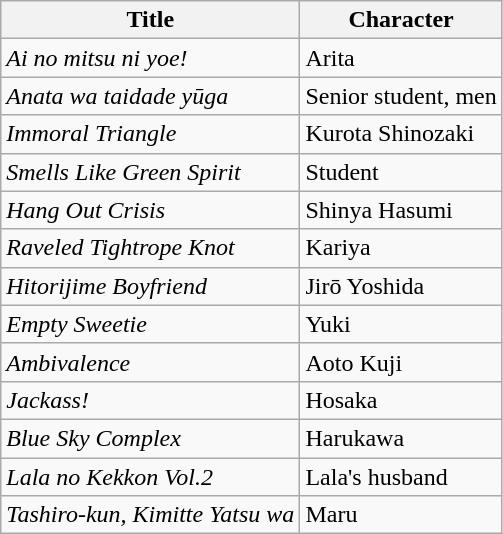<table class="wikitable">
<tr>
<th>Title</th>
<th>Character</th>
</tr>
<tr>
<td><em>Ai no mitsu ni yoe!</em></td>
<td>Arita</td>
</tr>
<tr>
<td><em>Anata wa taidade yūga</em></td>
<td>Senior student, men</td>
</tr>
<tr>
<td><em>Immoral Triangle</em></td>
<td>Kurota Shinozaki</td>
</tr>
<tr>
<td><em>Smells Like Green Spirit</em></td>
<td>Student</td>
</tr>
<tr>
<td><em>Hang Out Crisis</em></td>
<td>Shinya Hasumi</td>
</tr>
<tr>
<td><em>Raveled Tightrope Knot</em></td>
<td>Kariya</td>
</tr>
<tr>
<td><em>Hitorijime Boyfriend</em></td>
<td>Jirō Yoshida</td>
</tr>
<tr>
<td><em>Empty Sweetie</em></td>
<td>Yuki</td>
</tr>
<tr>
<td><em>Ambivalence</em></td>
<td>Aoto Kuji</td>
</tr>
<tr>
<td><em>Jackass!</em></td>
<td>Hosaka</td>
</tr>
<tr>
<td><em>Blue Sky Complex</em></td>
<td>Harukawa</td>
</tr>
<tr>
<td><em>Lala no Kekkon Vol.2</em></td>
<td>Lala's husband</td>
</tr>
<tr>
<td><em>Tashiro-kun, Kimitte Yatsu wa</em></td>
<td>Maru</td>
</tr>
</table>
